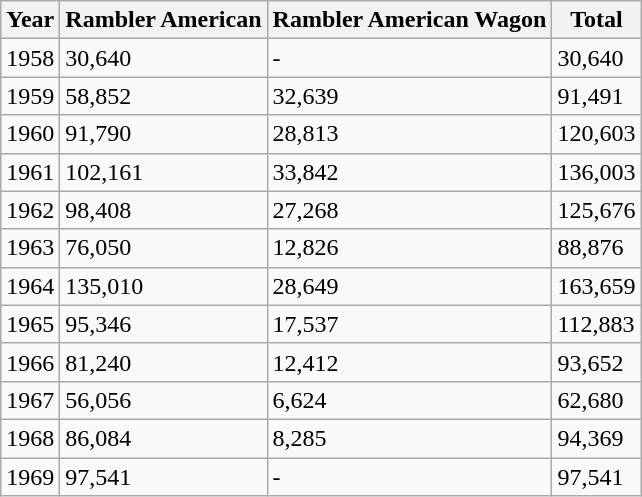<table class="wikitable">
<tr>
<th>Year</th>
<th>Rambler American</th>
<th>Rambler American Wagon</th>
<th>Total</th>
</tr>
<tr>
<td>1958</td>
<td>30,640</td>
<td>-</td>
<td>30,640</td>
</tr>
<tr>
<td>1959</td>
<td>58,852</td>
<td>32,639</td>
<td>91,491</td>
</tr>
<tr>
<td>1960</td>
<td>91,790</td>
<td>28,813</td>
<td>120,603</td>
</tr>
<tr>
<td>1961</td>
<td>102,161</td>
<td>33,842</td>
<td>136,003</td>
</tr>
<tr>
<td>1962</td>
<td>98,408</td>
<td>27,268</td>
<td>125,676</td>
</tr>
<tr>
<td>1963</td>
<td>76,050</td>
<td>12,826</td>
<td>88,876</td>
</tr>
<tr>
<td>1964</td>
<td>135,010</td>
<td>28,649</td>
<td>163,659</td>
</tr>
<tr>
<td>1965</td>
<td>95,346</td>
<td>17,537</td>
<td>112,883</td>
</tr>
<tr>
<td>1966</td>
<td>81,240</td>
<td>12,412</td>
<td>93,652</td>
</tr>
<tr>
<td>1967</td>
<td>56,056</td>
<td>6,624</td>
<td>62,680</td>
</tr>
<tr>
<td>1968</td>
<td>86,084</td>
<td>8,285</td>
<td>94,369</td>
</tr>
<tr>
<td>1969</td>
<td>97,541</td>
<td>-</td>
<td>97,541</td>
</tr>
</table>
